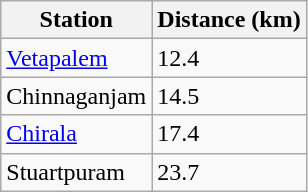<table class=wikitable>
<tr>
<th>Station</th>
<th>Distance (km)</th>
</tr>
<tr>
<td><a href='#'>Vetapalem</a></td>
<td>12.4</td>
</tr>
<tr>
<td>Chinnaganjam</td>
<td>14.5</td>
</tr>
<tr>
<td><a href='#'>Chirala</a></td>
<td>17.4</td>
</tr>
<tr>
<td>Stuartpuram</td>
<td>23.7</td>
</tr>
</table>
